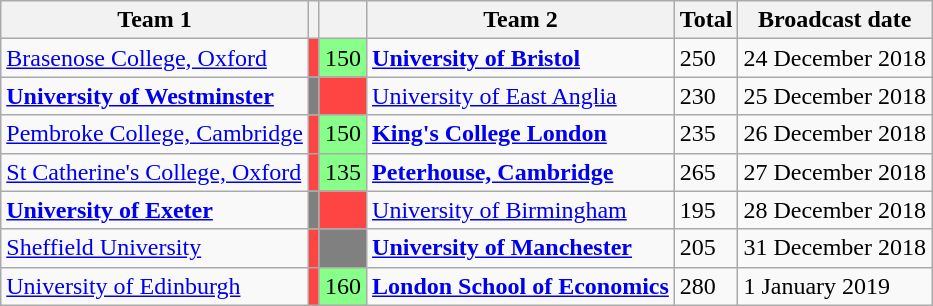<table class="wikitable">
<tr>
<th>Team 1</th>
<th></th>
<th></th>
<th>Team 2</th>
<th>Total</th>
<th>Broadcast date</th>
</tr>
<tr>
<td><a href='#'>Brasenose College, Oxford</a></td>
<td style="background:#f44;"></td>
<td style="background:#88ff88">150</td>
<td><strong><a href='#'>University of Bristol</a></strong></td>
<td>250</td>
<td>24 December 2018</td>
</tr>
<tr>
<td><strong><a href='#'>University of Westminster</a></strong></td>
<td style="background:grey"></td>
<td style="background:#f44;"></td>
<td><a href='#'>University of East Anglia</a></td>
<td>230</td>
<td>25 December 2018</td>
</tr>
<tr>
<td><a href='#'>Pembroke College, Cambridge</a></td>
<td style="background:#f44;"></td>
<td style="background:#88ff88">150</td>
<td><strong><a href='#'>King's College London</a></strong></td>
<td>235</td>
<td>26 December 2018</td>
</tr>
<tr>
<td><a href='#'>St Catherine's College, Oxford</a></td>
<td style="background:#f44;"></td>
<td style="background:#88ff88">135</td>
<td><strong><a href='#'>Peterhouse, Cambridge</a></strong></td>
<td>265</td>
<td>27 December 2018</td>
</tr>
<tr>
<td><strong><a href='#'>University of Exeter</a></strong></td>
<td style="background:grey"></td>
<td style="background:#f44;"></td>
<td><a href='#'>University of Birmingham</a></td>
<td>195</td>
<td>28 December 2018</td>
</tr>
<tr>
<td><a href='#'>Sheffield University</a></td>
<td style="background:#f44;"></td>
<td style="background:grey"></td>
<td><strong><a href='#'>University of Manchester</a></strong></td>
<td>205</td>
<td>31 December 2018</td>
</tr>
<tr>
<td><a href='#'>University of Edinburgh</a></td>
<td style="background:#f44;"></td>
<td style="background:#88ff88">160</td>
<td><strong><a href='#'>London School of Economics</a></strong></td>
<td>280</td>
<td>1 January 2019</td>
</tr>
</table>
